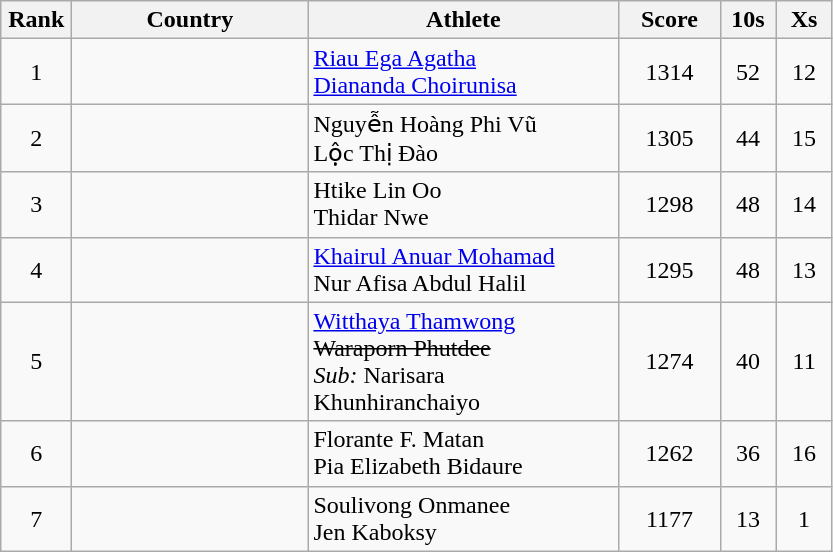<table class=wikitable style="text-align:center">
<tr>
<th width=40>Rank</th>
<th width=150>Country</th>
<th width=200>Athlete</th>
<th width=60>Score</th>
<th width=30>10s</th>
<th width=30>Xs</th>
</tr>
<tr>
<td>1</td>
<td></td>
<td align=left><a href='#'>Riau Ega Agatha</a><br><a href='#'>Diananda Choirunisa</a></td>
<td>1314</td>
<td>52</td>
<td>12</td>
</tr>
<tr>
<td>2</td>
<td></td>
<td align=left>Nguyễn Hoàng Phi Vũ<br>Lộc Thị Đào</td>
<td>1305</td>
<td>44</td>
<td>15</td>
</tr>
<tr>
<td>3</td>
<td></td>
<td align=left>Htike Lin Oo<br>Thidar Nwe</td>
<td>1298</td>
<td>48</td>
<td>14</td>
</tr>
<tr>
<td>4</td>
<td></td>
<td align=left><a href='#'>Khairul Anuar Mohamad</a><br>Nur Afisa Abdul Halil</td>
<td>1295</td>
<td>48</td>
<td>13</td>
</tr>
<tr>
<td>5</td>
<td></td>
<td align=left><a href='#'>Witthaya Thamwong</a><br><s>Waraporn Phutdee</s><br><em>Sub:</em> Narisara Khunhiranchaiyo</td>
<td>1274</td>
<td>40</td>
<td>11</td>
</tr>
<tr>
<td>6</td>
<td></td>
<td align=left>Florante F. Matan<br>Pia Elizabeth Bidaure</td>
<td>1262</td>
<td>36</td>
<td>16</td>
</tr>
<tr>
<td>7</td>
<td></td>
<td align=left>Soulivong Onmanee<br>Jen Kaboksy</td>
<td>1177</td>
<td>13</td>
<td>1</td>
</tr>
</table>
